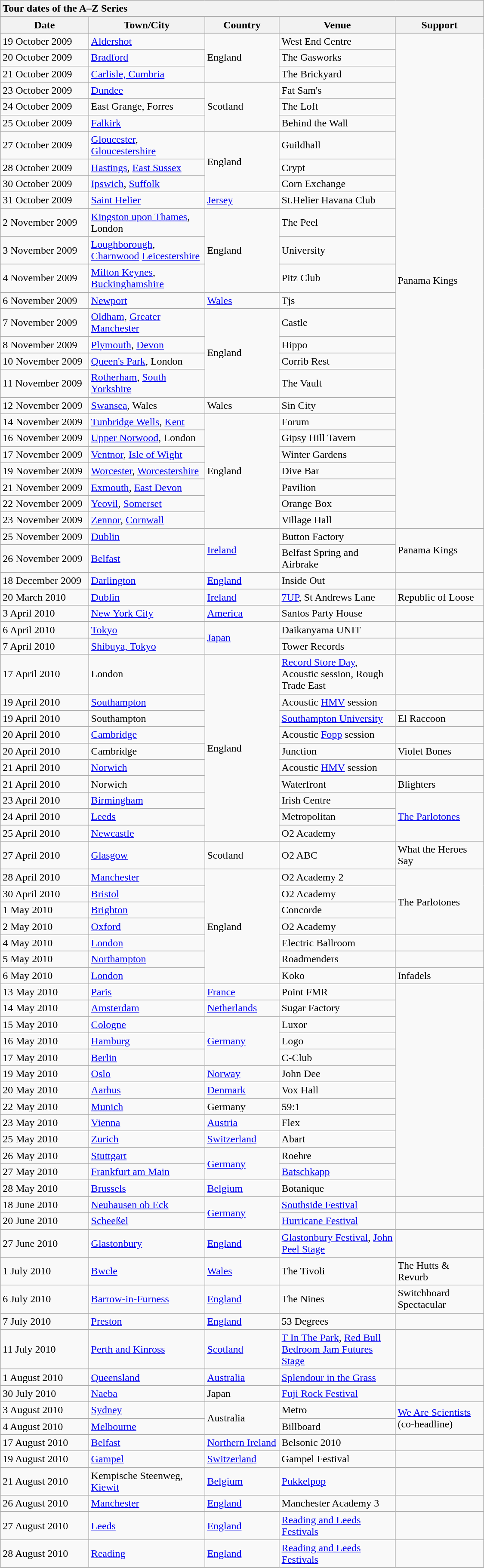<table class="wikitable collapsible collapsed" width=750>
<tr style="text-align:left;">
<th colspan=6 bgcolor=ddddff style="text-align:left;">Tour dates of the A–Z Series</th>
</tr>
<tr style="text-align:left;" align=left>
<th width="120">Date</th>
<th width="160">Town/City</th>
<th width="100">Country</th>
<th width="160">Venue</th>
<th width="120">Support</th>
</tr>
<tr>
<td>19 October 2009</td>
<td><a href='#'>Aldershot</a></td>
<td rowspan="3">England</td>
<td>West End Centre</td>
<td rowspan="26">Panama Kings</td>
</tr>
<tr>
<td>20 October 2009</td>
<td><a href='#'>Bradford</a></td>
<td>The Gasworks</td>
</tr>
<tr>
<td>21 October 2009</td>
<td><a href='#'>Carlisle, Cumbria</a></td>
<td>The Brickyard</td>
</tr>
<tr>
<td>23 October 2009</td>
<td><a href='#'>Dundee</a></td>
<td rowspan="3">Scotland</td>
<td>Fat Sam's</td>
</tr>
<tr>
<td>24 October 2009</td>
<td>East Grange, Forres</td>
<td>The Loft</td>
</tr>
<tr>
<td>25 October 2009</td>
<td><a href='#'>Falkirk</a></td>
<td>Behind the Wall</td>
</tr>
<tr>
<td>27 October 2009</td>
<td><a href='#'>Gloucester</a>, <a href='#'>Gloucestershire</a></td>
<td rowspan="3">England</td>
<td>Guildhall</td>
</tr>
<tr>
<td>28 October 2009</td>
<td><a href='#'>Hastings</a>, <a href='#'>East Sussex</a></td>
<td>Crypt</td>
</tr>
<tr>
<td>30 October 2009</td>
<td><a href='#'>Ipswich</a>, <a href='#'>Suffolk</a></td>
<td>Corn Exchange</td>
</tr>
<tr>
<td>31 October 2009</td>
<td><a href='#'>Saint Helier</a></td>
<td><a href='#'>Jersey</a></td>
<td>St.Helier Havana Club</td>
</tr>
<tr>
<td>2 November 2009</td>
<td><a href='#'>Kingston upon Thames</a>, London</td>
<td rowspan="3">England</td>
<td>The Peel</td>
</tr>
<tr>
<td>3 November 2009</td>
<td><a href='#'>Loughborough</a>, <a href='#'>Charnwood</a> <a href='#'>Leicestershire</a></td>
<td>University</td>
</tr>
<tr>
<td>4 November 2009</td>
<td><a href='#'>Milton Keynes</a>, <a href='#'>Buckinghamshire</a></td>
<td>Pitz Club</td>
</tr>
<tr>
<td>6 November 2009</td>
<td><a href='#'>Newport</a></td>
<td><a href='#'>Wales</a></td>
<td>Tjs</td>
</tr>
<tr>
<td>7 November 2009</td>
<td><a href='#'>Oldham</a>, <a href='#'>Greater Manchester</a></td>
<td rowspan="4">England</td>
<td>Castle</td>
</tr>
<tr>
<td>8 November 2009</td>
<td><a href='#'>Plymouth</a>, <a href='#'>Devon</a></td>
<td>Hippo</td>
</tr>
<tr>
<td>10 November 2009</td>
<td><a href='#'>Queen's Park</a>, London</td>
<td>Corrib Rest</td>
</tr>
<tr>
<td>11 November 2009</td>
<td><a href='#'>Rotherham</a>, <a href='#'>South Yorkshire</a></td>
<td>The Vault</td>
</tr>
<tr>
<td>12 November 2009</td>
<td><a href='#'>Swansea</a>, Wales</td>
<td>Wales</td>
<td>Sin City</td>
</tr>
<tr>
<td>14 November 2009</td>
<td><a href='#'>Tunbridge Wells</a>, <a href='#'>Kent</a></td>
<td rowspan="7">England</td>
<td>Forum</td>
</tr>
<tr>
<td>16 November 2009</td>
<td><a href='#'>Upper Norwood</a>, London</td>
<td>Gipsy Hill Tavern</td>
</tr>
<tr>
<td>17 November 2009</td>
<td><a href='#'>Ventnor</a>, <a href='#'>Isle of Wight</a></td>
<td>Winter Gardens</td>
</tr>
<tr>
<td>19 November 2009</td>
<td><a href='#'>Worcester</a>, <a href='#'>Worcestershire</a></td>
<td>Dive Bar</td>
</tr>
<tr>
<td>21 November 2009</td>
<td><a href='#'>Exmouth</a>, <a href='#'>East Devon</a></td>
<td>Pavilion</td>
</tr>
<tr>
<td>22 November 2009</td>
<td><a href='#'>Yeovil</a>, <a href='#'>Somerset</a></td>
<td>Orange Box</td>
</tr>
<tr>
<td>23 November 2009</td>
<td><a href='#'>Zennor</a>, <a href='#'>Cornwall</a></td>
<td>Village Hall</td>
</tr>
<tr>
<td>25 November 2009</td>
<td><a href='#'>Dublin</a></td>
<td rowspan="2"><a href='#'>Ireland</a></td>
<td>Button Factory</td>
<td rowspan="2">Panama Kings</td>
</tr>
<tr>
<td>26 November 2009</td>
<td><a href='#'>Belfast</a></td>
<td>Belfast Spring and Airbrake</td>
</tr>
<tr>
<td>18 December 2009</td>
<td><a href='#'>Darlington</a></td>
<td><a href='#'>England</a></td>
<td>Inside Out</td>
<td></td>
</tr>
<tr>
<td>20 March 2010</td>
<td><a href='#'>Dublin</a></td>
<td><a href='#'>Ireland</a></td>
<td><a href='#'>7UP</a>, St Andrews Lane</td>
<td>Republic of Loose</td>
</tr>
<tr>
<td>3 April 2010</td>
<td><a href='#'>New York City</a></td>
<td><a href='#'>America</a></td>
<td>Santos Party House</td>
<td></td>
</tr>
<tr>
<td>6 April 2010</td>
<td><a href='#'>Tokyo</a></td>
<td rowspan="2"><a href='#'>Japan</a></td>
<td>Daikanyama UNIT</td>
<td></td>
</tr>
<tr>
<td>7 April 2010</td>
<td><a href='#'>Shibuya, Tokyo</a></td>
<td>Tower Records</td>
<td></td>
</tr>
<tr>
<td>17 April 2010</td>
<td>London</td>
<td rowspan="10">England</td>
<td><a href='#'>Record Store Day</a>, Acoustic session, Rough Trade East</td>
<td></td>
</tr>
<tr>
<td>19 April 2010</td>
<td><a href='#'>Southampton</a></td>
<td>Acoustic <a href='#'>HMV</a> session</td>
<td></td>
</tr>
<tr>
<td>19 April 2010</td>
<td>Southampton</td>
<td><a href='#'>Southampton University</a></td>
<td>El Raccoon</td>
</tr>
<tr>
<td>20 April 2010</td>
<td><a href='#'>Cambridge</a></td>
<td>Acoustic <a href='#'>Fopp</a> session</td>
<td></td>
</tr>
<tr>
<td>20 April 2010</td>
<td>Cambridge</td>
<td>Junction</td>
<td>Violet Bones</td>
</tr>
<tr>
<td>21 April 2010</td>
<td><a href='#'>Norwich</a></td>
<td>Acoustic <a href='#'>HMV</a> session</td>
<td></td>
</tr>
<tr>
<td>21 April 2010</td>
<td>Norwich</td>
<td>Waterfront</td>
<td>Blighters</td>
</tr>
<tr>
<td>23 April 2010</td>
<td><a href='#'>Birmingham</a></td>
<td>Irish Centre</td>
<td rowspan="3"><a href='#'>The Parlotones</a></td>
</tr>
<tr>
<td>24 April 2010</td>
<td><a href='#'>Leeds</a></td>
<td>Metropolitan</td>
</tr>
<tr>
<td>25 April 2010</td>
<td><a href='#'>Newcastle</a></td>
<td>O2 Academy</td>
</tr>
<tr>
<td>27 April 2010</td>
<td><a href='#'>Glasgow</a></td>
<td>Scotland</td>
<td>O2 ABC</td>
<td>What the Heroes Say</td>
</tr>
<tr>
<td>28 April 2010</td>
<td><a href='#'>Manchester</a></td>
<td rowspan="7">England</td>
<td>O2 Academy 2</td>
<td rowspan="4">The Parlotones</td>
</tr>
<tr>
<td>30 April 2010</td>
<td><a href='#'>Bristol</a></td>
<td>O2 Academy</td>
</tr>
<tr>
<td>1 May 2010</td>
<td><a href='#'>Brighton</a></td>
<td>Concorde</td>
</tr>
<tr>
<td>2 May 2010</td>
<td><a href='#'>Oxford</a></td>
<td>O2 Academy</td>
</tr>
<tr>
<td>4 May 2010</td>
<td><a href='#'>London</a></td>
<td>Electric Ballroom</td>
<td></td>
</tr>
<tr>
<td>5 May 2010</td>
<td><a href='#'>Northampton</a></td>
<td>Roadmenders</td>
<td></td>
</tr>
<tr>
<td>6 May 2010</td>
<td><a href='#'>London</a></td>
<td>Koko</td>
<td>Infadels</td>
</tr>
<tr>
<td>13 May 2010</td>
<td><a href='#'>Paris</a></td>
<td><a href='#'>France</a></td>
<td>Point FMR</td>
<td rowspan="13"></td>
</tr>
<tr>
<td>14 May 2010</td>
<td><a href='#'>Amsterdam</a></td>
<td><a href='#'>Netherlands</a></td>
<td>Sugar Factory</td>
</tr>
<tr>
<td>15 May 2010</td>
<td><a href='#'>Cologne</a></td>
<td rowspan="3"><a href='#'>Germany</a></td>
<td>Luxor</td>
</tr>
<tr>
<td>16 May 2010</td>
<td><a href='#'>Hamburg</a></td>
<td>Logo</td>
</tr>
<tr>
<td>17 May 2010</td>
<td><a href='#'>Berlin</a></td>
<td>C-Club</td>
</tr>
<tr>
<td>19 May 2010</td>
<td><a href='#'>Oslo</a></td>
<td><a href='#'>Norway</a></td>
<td>John Dee</td>
</tr>
<tr>
<td>20 May 2010</td>
<td><a href='#'>Aarhus</a></td>
<td><a href='#'>Denmark</a></td>
<td>Vox Hall</td>
</tr>
<tr>
<td>22 May 2010</td>
<td><a href='#'>Munich</a></td>
<td>Germany</td>
<td>59:1</td>
</tr>
<tr>
<td>23 May 2010</td>
<td><a href='#'>Vienna</a></td>
<td><a href='#'>Austria</a></td>
<td>Flex</td>
</tr>
<tr>
<td>25 May 2010</td>
<td><a href='#'>Zurich</a></td>
<td><a href='#'>Switzerland</a></td>
<td>Abart</td>
</tr>
<tr>
<td>26 May 2010</td>
<td><a href='#'>Stuttgart</a></td>
<td rowspan="2"><a href='#'>Germany</a></td>
<td>Roehre</td>
</tr>
<tr>
<td>27 May 2010</td>
<td><a href='#'>Frankfurt am Main</a></td>
<td><a href='#'>Batschkapp</a></td>
</tr>
<tr>
<td>28 May 2010</td>
<td><a href='#'>Brussels</a></td>
<td><a href='#'>Belgium</a></td>
<td>Botanique</td>
</tr>
<tr>
<td>18 June 2010</td>
<td><a href='#'>Neuhausen ob Eck</a></td>
<td rowspan="2"><a href='#'>Germany</a></td>
<td><a href='#'>Southside Festival</a></td>
<td></td>
</tr>
<tr>
<td>20 June 2010</td>
<td><a href='#'>Scheeßel</a></td>
<td><a href='#'>Hurricane Festival</a></td>
<td></td>
</tr>
<tr>
<td>27 June 2010</td>
<td><a href='#'>Glastonbury</a></td>
<td><a href='#'>England</a></td>
<td><a href='#'>Glastonbury Festival</a>, <a href='#'>John Peel Stage</a></td>
<td></td>
</tr>
<tr>
<td>1 July 2010</td>
<td><a href='#'>Bwcle</a></td>
<td><a href='#'>Wales</a></td>
<td>The Tivoli</td>
<td>The Hutts & Revurb</td>
</tr>
<tr>
<td>6 July 2010</td>
<td><a href='#'>Barrow-in-Furness</a></td>
<td><a href='#'>England</a></td>
<td>The Nines</td>
<td>Switchboard Spectacular</td>
</tr>
<tr>
<td>7 July 2010</td>
<td><a href='#'>Preston</a></td>
<td><a href='#'>England</a></td>
<td>53 Degrees</td>
<td></td>
</tr>
<tr>
<td>11 July 2010</td>
<td><a href='#'>Perth and Kinross</a></td>
<td><a href='#'>Scotland</a></td>
<td><a href='#'>T In The Park</a>, <a href='#'>Red Bull Bedroom Jam Futures Stage</a></td>
<td></td>
</tr>
<tr>
<td>1 August 2010</td>
<td><a href='#'>Queensland</a></td>
<td><a href='#'>Australia</a></td>
<td><a href='#'>Splendour in the Grass</a></td>
<td></td>
</tr>
<tr>
<td>30 July 2010</td>
<td><a href='#'>Naeba</a></td>
<td>Japan</td>
<td><a href='#'>Fuji Rock Festival</a></td>
<td></td>
</tr>
<tr>
<td>3 August 2010</td>
<td><a href='#'>Sydney</a></td>
<td rowspan="2">Australia</td>
<td>Metro</td>
<td rowspan="2"><a href='#'>We Are Scientists</a> (co-headline)</td>
</tr>
<tr>
<td>4 August 2010</td>
<td><a href='#'>Melbourne</a></td>
<td>Billboard</td>
</tr>
<tr>
<td>17 August 2010</td>
<td><a href='#'>Belfast</a></td>
<td><a href='#'>Northern Ireland</a></td>
<td>Belsonic 2010</td>
<td></td>
</tr>
<tr>
<td>19 August 2010</td>
<td><a href='#'>Gampel</a></td>
<td><a href='#'>Switzerland</a></td>
<td>Gampel Festival</td>
<td></td>
</tr>
<tr>
<td>21 August 2010</td>
<td>Kempische Steenweg, <a href='#'>Kiewit</a></td>
<td><a href='#'>Belgium</a></td>
<td><a href='#'>Pukkelpop</a></td>
<td></td>
</tr>
<tr>
<td>26 August 2010</td>
<td><a href='#'>Manchester</a></td>
<td><a href='#'>England</a></td>
<td>Manchester Academy 3</td>
<td></td>
</tr>
<tr>
<td>27 August 2010</td>
<td><a href='#'>Leeds</a></td>
<td><a href='#'>England</a></td>
<td><a href='#'>Reading and Leeds Festivals</a></td>
<td></td>
</tr>
<tr>
<td>28 August 2010</td>
<td><a href='#'>Reading</a></td>
<td><a href='#'>England</a></td>
<td><a href='#'>Reading and Leeds Festivals</a></td>
<td></td>
</tr>
</table>
